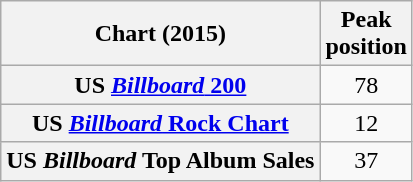<table class="wikitable sortable plainrowheaders" style="text-align:center">
<tr>
<th scope="col">Chart (2015)</th>
<th scope="col">Peak<br>position</th>
</tr>
<tr>
<th scope="row">US <a href='#'><em>Billboard</em> 200</a></th>
<td>78</td>
</tr>
<tr>
<th scope="row">US <a href='#'><em>Billboard</em> Rock Chart</a></th>
<td>12</td>
</tr>
<tr>
<th scope="row">US <em>Billboard</em> Top Album Sales</th>
<td>37</td>
</tr>
</table>
